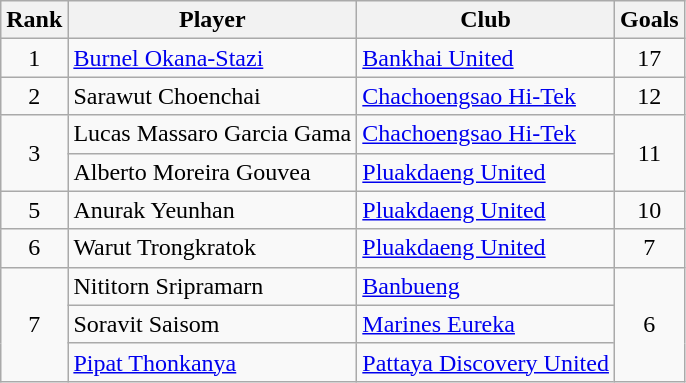<table class="wikitable" style="text-align:center">
<tr>
<th>Rank</th>
<th>Player</th>
<th>Club</th>
<th>Goals</th>
</tr>
<tr>
<td>1</td>
<td align="left"> <a href='#'>Burnel Okana-Stazi</a></td>
<td align="left"><a href='#'>Bankhai United</a></td>
<td>17</td>
</tr>
<tr>
<td>2</td>
<td align="left"> Sarawut Choenchai</td>
<td align="left"><a href='#'>Chachoengsao Hi-Tek</a></td>
<td>12</td>
</tr>
<tr>
<td rowspan="2">3</td>
<td align="left"> Lucas Massaro Garcia Gama</td>
<td align="left"><a href='#'>Chachoengsao Hi-Tek</a></td>
<td rowspan="2">11</td>
</tr>
<tr>
<td align="left"> Alberto Moreira Gouvea</td>
<td align="left"><a href='#'>Pluakdaeng United</a></td>
</tr>
<tr>
<td>5</td>
<td align="left"> Anurak Yeunhan</td>
<td align="left"><a href='#'>Pluakdaeng United</a></td>
<td>10</td>
</tr>
<tr>
<td>6</td>
<td align="left"> Warut Trongkratok</td>
<td align="left"><a href='#'>Pluakdaeng United</a></td>
<td>7</td>
</tr>
<tr>
<td rowspan="3">7</td>
<td align="left"> Nititorn Sripramarn</td>
<td align="left"><a href='#'>Banbueng</a></td>
<td rowspan="3">6</td>
</tr>
<tr>
<td align="left"> Soravit Saisom</td>
<td align="left"><a href='#'>Marines Eureka</a></td>
</tr>
<tr>
<td align="left"> <a href='#'>Pipat Thonkanya</a></td>
<td align="left"><a href='#'>Pattaya Discovery United</a></td>
</tr>
</table>
